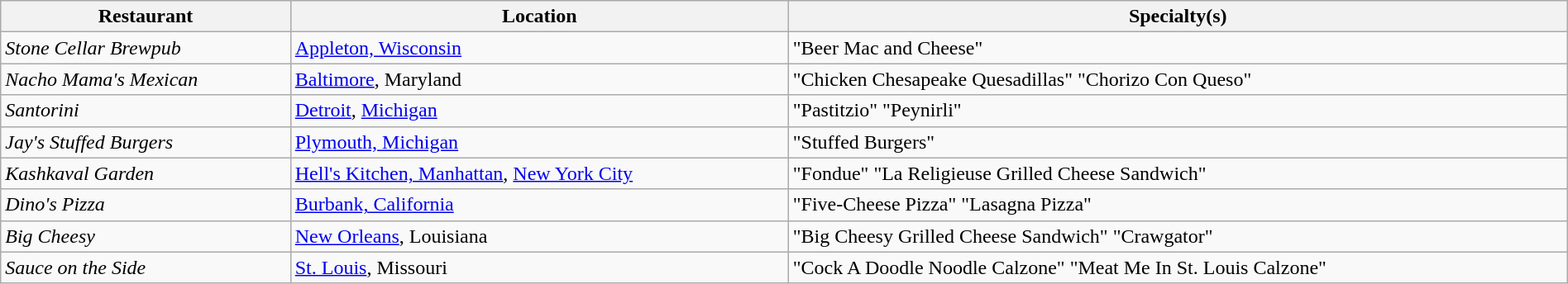<table class="wikitable" style="width:100%;">
<tr>
<th>Restaurant</th>
<th>Location</th>
<th>Specialty(s)</th>
</tr>
<tr>
<td><em>Stone Cellar Brewpub</em></td>
<td><a href='#'>Appleton, Wisconsin</a></td>
<td>"Beer Mac and Cheese"</td>
</tr>
<tr>
<td><em>Nacho Mama's Mexican</em></td>
<td><a href='#'>Baltimore</a>, Maryland</td>
<td>"Chicken Chesapeake Quesadillas" "Chorizo Con Queso"</td>
</tr>
<tr>
<td><em>Santorini</em></td>
<td><a href='#'>Detroit</a>, <a href='#'>Michigan</a></td>
<td>"Pastitzio" "Peynirli"</td>
</tr>
<tr>
<td><em>Jay's Stuffed Burgers</em></td>
<td><a href='#'>Plymouth, Michigan</a></td>
<td>"Stuffed Burgers"</td>
</tr>
<tr>
<td><em>Kashkaval Garden</em></td>
<td><a href='#'>Hell's Kitchen, Manhattan</a>, <a href='#'>New York City</a></td>
<td>"Fondue" "La Religieuse Grilled Cheese Sandwich"</td>
</tr>
<tr>
<td><em>Dino's Pizza</em></td>
<td><a href='#'>Burbank, California</a></td>
<td>"Five-Cheese Pizza" "Lasagna Pizza"</td>
</tr>
<tr>
<td><em>Big Cheesy</em></td>
<td><a href='#'>New Orleans</a>, Louisiana</td>
<td>"Big Cheesy Grilled Cheese Sandwich" "Crawgator"</td>
</tr>
<tr>
<td><em>Sauce on the Side</em></td>
<td><a href='#'>St. Louis</a>, Missouri</td>
<td>"Cock A Doodle Noodle Calzone" "Meat Me In St. Louis Calzone"</td>
</tr>
</table>
